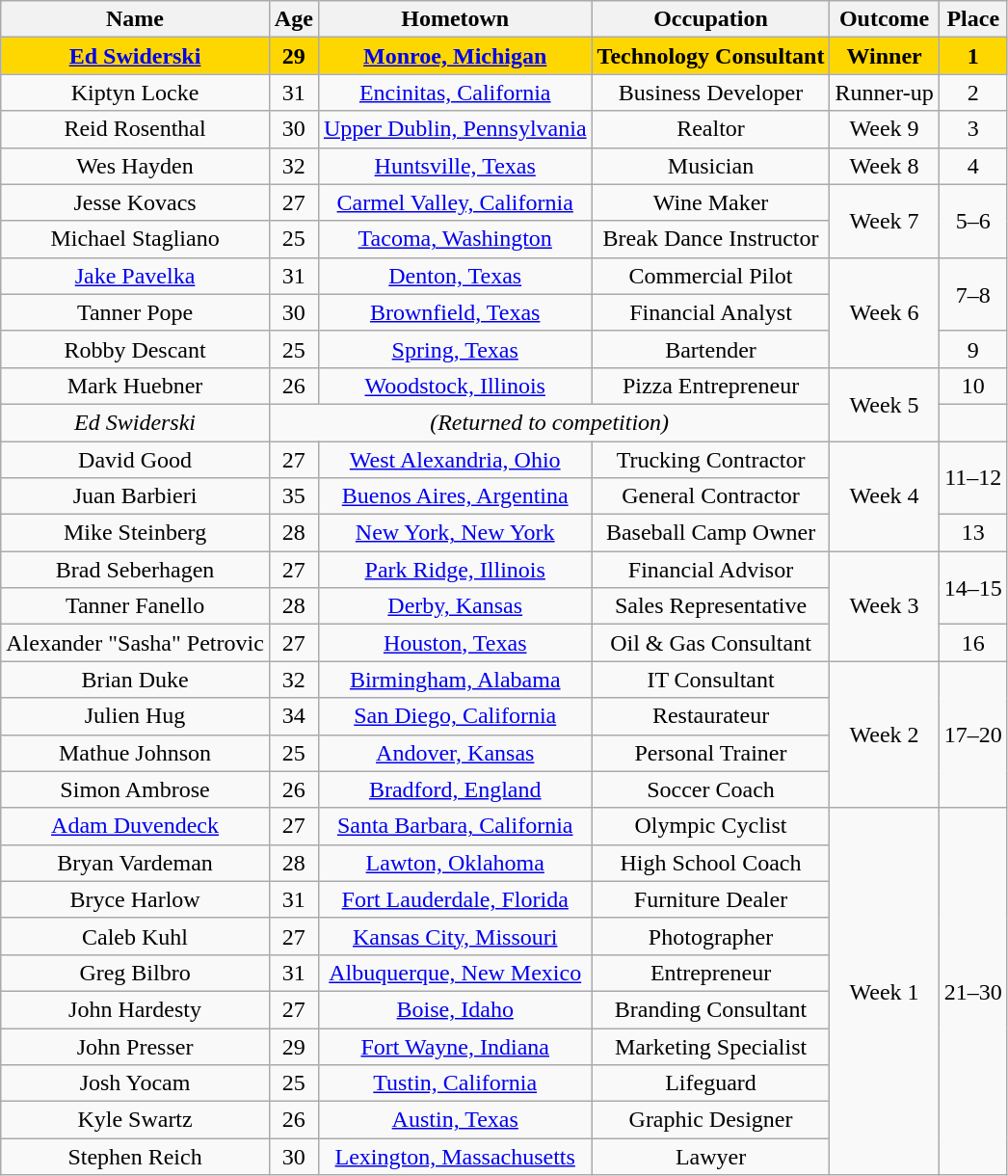<table class="wikitable sortable" style="text-align:center;">
<tr>
<th>Name</th>
<th>Age</th>
<th>Hometown</th>
<th>Occupation</th>
<th>Outcome</th>
<th>Place</th>
</tr>
<tr bgcolor="gold">
<td><strong><a href='#'>Ed Swiderski</a></strong></td>
<td><strong>29</strong></td>
<td><strong><a href='#'>Monroe, Michigan</a></strong></td>
<td><strong>Technology Consultant</strong></td>
<td><strong>Winner</strong></td>
<td><strong>1</strong></td>
</tr>
<tr>
<td>Kiptyn Locke</td>
<td>31</td>
<td><a href='#'>Encinitas, California</a></td>
<td>Business Developer</td>
<td data-sort-value="Wh">Runner-up</td>
<td>2</td>
</tr>
<tr>
<td>Reid Rosenthal</td>
<td>30</td>
<td><a href='#'>Upper Dublin, Pennsylvania</a></td>
<td>Realtor</td>
<td>Week 9</td>
<td>3</td>
</tr>
<tr>
<td>Wes Hayden</td>
<td>32</td>
<td><a href='#'>Huntsville, Texas</a></td>
<td>Musician</td>
<td>Week 8</td>
<td>4</td>
</tr>
<tr>
<td>Jesse Kovacs</td>
<td>27</td>
<td><a href='#'>Carmel Valley, California</a></td>
<td>Wine Maker</td>
<td rowspan="2">Week 7</td>
<td rowspan="2">5–6</td>
</tr>
<tr>
<td>Michael Stagliano</td>
<td>25</td>
<td><a href='#'>Tacoma, Washington</a></td>
<td>Break Dance Instructor</td>
</tr>
<tr>
<td><a href='#'>Jake Pavelka</a></td>
<td>31</td>
<td><a href='#'>Denton, Texas</a></td>
<td>Commercial Pilot</td>
<td rowspan="3">Week 6</td>
<td rowspan="2">7–8</td>
</tr>
<tr>
<td>Tanner Pope</td>
<td>30</td>
<td><a href='#'>Brownfield, Texas</a></td>
<td>Financial Analyst</td>
</tr>
<tr>
<td>Robby Descant</td>
<td>25</td>
<td><a href='#'>Spring, Texas</a></td>
<td>Bartender</td>
<td>9</td>
</tr>
<tr>
<td>Mark Huebner</td>
<td>26</td>
<td><a href='#'>Woodstock, Illinois</a></td>
<td>Pizza Entrepreneur</td>
<td rowspan="2">Week 5</td>
<td>10</td>
</tr>
<tr>
<td><em>Ed Swiderski</em></td>
<td colspan="3"><em>(Returned to competition)</em></td>
<td></td>
</tr>
<tr>
<td>David Good</td>
<td>27</td>
<td><a href='#'>West Alexandria, Ohio</a></td>
<td>Trucking Contractor</td>
<td rowspan="3">Week 4</td>
<td rowspan="2">11–12</td>
</tr>
<tr>
<td>Juan Barbieri</td>
<td>35</td>
<td><a href='#'>Buenos Aires, Argentina</a></td>
<td>General Contractor</td>
</tr>
<tr>
<td>Mike Steinberg</td>
<td>28</td>
<td><a href='#'>New York, New York</a></td>
<td>Baseball Camp Owner</td>
<td>13</td>
</tr>
<tr>
<td>Brad Seberhagen</td>
<td>27</td>
<td><a href='#'>Park Ridge, Illinois</a></td>
<td>Financial Advisor</td>
<td rowspan="3">Week 3</td>
<td rowspan="2">14–15</td>
</tr>
<tr>
<td>Tanner Fanello</td>
<td>28</td>
<td><a href='#'>Derby, Kansas</a></td>
<td>Sales Representative</td>
</tr>
<tr>
<td>Alexander "Sasha" Petrovic</td>
<td>27</td>
<td><a href='#'>Houston, Texas</a></td>
<td>Oil & Gas Consultant</td>
<td>16</td>
</tr>
<tr>
<td>Brian Duke</td>
<td>32</td>
<td><a href='#'>Birmingham, Alabama</a></td>
<td>IT Consultant</td>
<td rowspan="4">Week 2</td>
<td rowspan="4">17–20</td>
</tr>
<tr>
<td>Julien Hug</td>
<td>34</td>
<td><a href='#'>San Diego, California</a></td>
<td>Restaurateur</td>
</tr>
<tr>
<td>Mathue Johnson</td>
<td>25</td>
<td><a href='#'>Andover, Kansas</a></td>
<td>Personal Trainer</td>
</tr>
<tr>
<td>Simon Ambrose</td>
<td>26</td>
<td><a href='#'>Bradford, England</a></td>
<td>Soccer Coach</td>
</tr>
<tr>
<td><a href='#'>Adam Duvendeck</a></td>
<td>27</td>
<td><a href='#'>Santa Barbara, California</a></td>
<td>Olympic Cyclist</td>
<td rowspan="10">Week 1</td>
<td rowspan="10">21–30</td>
</tr>
<tr>
<td>Bryan Vardeman</td>
<td>28</td>
<td><a href='#'>Lawton, Oklahoma</a></td>
<td>High School Coach</td>
</tr>
<tr>
<td>Bryce Harlow</td>
<td>31</td>
<td><a href='#'>Fort Lauderdale, Florida</a></td>
<td>Furniture Dealer</td>
</tr>
<tr>
<td>Caleb Kuhl</td>
<td>27</td>
<td><a href='#'>Kansas City, Missouri</a></td>
<td>Photographer</td>
</tr>
<tr>
<td>Greg Bilbro</td>
<td>31</td>
<td><a href='#'>Albuquerque, New Mexico</a></td>
<td>Entrepreneur</td>
</tr>
<tr>
<td>John Hardesty</td>
<td>27</td>
<td><a href='#'>Boise, Idaho</a></td>
<td>Branding Consultant</td>
</tr>
<tr>
<td>John Presser</td>
<td>29</td>
<td><a href='#'>Fort Wayne, Indiana</a></td>
<td>Marketing Specialist</td>
</tr>
<tr>
<td>Josh Yocam</td>
<td>25</td>
<td><a href='#'>Tustin, California</a></td>
<td>Lifeguard</td>
</tr>
<tr>
<td>Kyle Swartz</td>
<td>26</td>
<td><a href='#'>Austin, Texas</a></td>
<td>Graphic Designer</td>
</tr>
<tr>
<td>Stephen Reich</td>
<td>30</td>
<td><a href='#'>Lexington, Massachusetts</a></td>
<td>Lawyer</td>
</tr>
</table>
